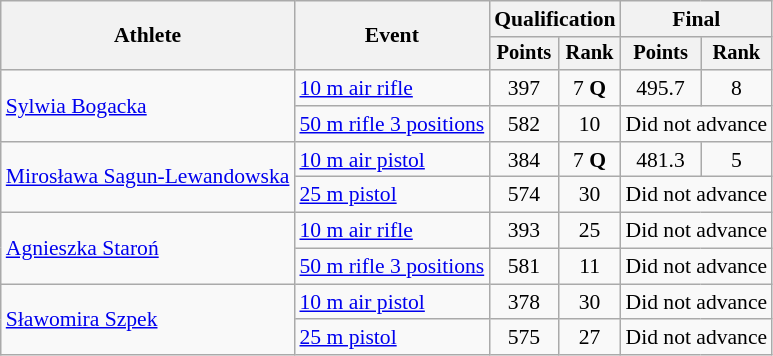<table class="wikitable" style="font-size:90%">
<tr>
<th rowspan="2">Athlete</th>
<th rowspan="2">Event</th>
<th colspan=2>Qualification</th>
<th colspan=2>Final</th>
</tr>
<tr style="font-size:95%">
<th>Points</th>
<th>Rank</th>
<th>Points</th>
<th>Rank</th>
</tr>
<tr align=center>
<td align=left rowspan=2><a href='#'>Sylwia Bogacka</a></td>
<td align=left><a href='#'>10 m air rifle</a></td>
<td>397</td>
<td>7 <strong>Q</strong></td>
<td>495.7</td>
<td>8</td>
</tr>
<tr align=center>
<td align=left><a href='#'>50 m rifle 3 positions</a></td>
<td>582</td>
<td>10</td>
<td colspan=2>Did not advance</td>
</tr>
<tr align=center>
<td align=left rowspan=2><a href='#'>Mirosława Sagun-Lewandowska</a></td>
<td align=left><a href='#'>10 m air pistol</a></td>
<td>384</td>
<td>7 <strong>Q</strong></td>
<td>481.3</td>
<td>5</td>
</tr>
<tr align=center>
<td align=left><a href='#'>25 m pistol</a></td>
<td>574</td>
<td>30</td>
<td colspan=2>Did not advance</td>
</tr>
<tr align=center>
<td align=left rowspan=2><a href='#'>Agnieszka Staroń</a></td>
<td align=left><a href='#'>10 m air rifle</a></td>
<td>393</td>
<td>25</td>
<td colspan=2>Did not advance</td>
</tr>
<tr align=center>
<td align=left><a href='#'>50 m rifle 3 positions</a></td>
<td>581</td>
<td>11</td>
<td colspan=2>Did not advance</td>
</tr>
<tr align=center>
<td align=left rowspan=2><a href='#'>Sławomira Szpek</a></td>
<td align=left><a href='#'>10 m air pistol</a></td>
<td>378</td>
<td>30</td>
<td colspan=2>Did not advance</td>
</tr>
<tr align=center>
<td align=left><a href='#'>25 m pistol</a></td>
<td>575</td>
<td>27</td>
<td colspan=2>Did not advance</td>
</tr>
</table>
